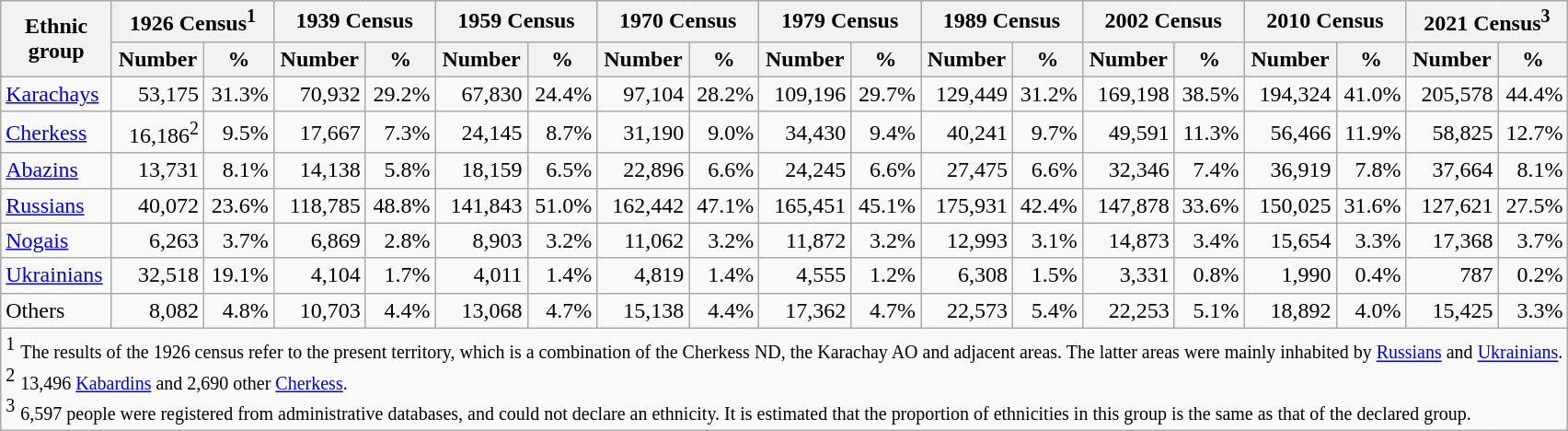<table class="wikitable" style="text-align: right;">
<tr bgcolor="#e0e0e0">
<th rowspan="2">Ethnic<br>group</th>
<th colspan="2">1926 Census<sup>1</sup></th>
<th colspan="2">1939 Census</th>
<th colspan="2">1959 Census</th>
<th colspan="2">1970 Census</th>
<th colspan="2">1979 Census</th>
<th colspan="2">1989 Census</th>
<th colspan="2">2002 Census</th>
<th colspan="2">2010 Census</th>
<th colspan="2">2021 Census<sup>3</sup></th>
</tr>
<tr bgcolor="#e0e0e0">
<th>Number</th>
<th>%</th>
<th>Number</th>
<th>%</th>
<th>Number</th>
<th>%</th>
<th>Number</th>
<th>%</th>
<th>Number</th>
<th>%</th>
<th>Number</th>
<th>%</th>
<th>Number</th>
<th>%</th>
<th>Number</th>
<th>%</th>
<th>Number</th>
<th>%</th>
</tr>
<tr>
<td align="left"><a href='#'>Karachays</a></td>
<td>53,175</td>
<td>31.3%</td>
<td>70,932</td>
<td>29.2%</td>
<td>67,830</td>
<td>24.4%</td>
<td>97,104</td>
<td>28.2%</td>
<td>109,196</td>
<td>29.7%</td>
<td>129,449</td>
<td>31.2%</td>
<td>169,198</td>
<td>38.5%</td>
<td>194,324</td>
<td>41.0%</td>
<td>205,578</td>
<td>44.4%</td>
</tr>
<tr>
<td align="left"><a href='#'>Cherkess</a></td>
<td>16,186<sup>2</sup></td>
<td>9.5%</td>
<td>17,667</td>
<td>7.3%</td>
<td>24,145</td>
<td>8.7%</td>
<td>31,190</td>
<td>9.0%</td>
<td>34,430</td>
<td>9.4%</td>
<td>40,241</td>
<td>9.7%</td>
<td>49,591</td>
<td>11.3%</td>
<td>56,466</td>
<td>11.9%</td>
<td>58,825</td>
<td>12.7%</td>
</tr>
<tr>
<td align="left"><a href='#'>Abazins</a></td>
<td>13,731</td>
<td>8.1%</td>
<td>14,138</td>
<td>5.8%</td>
<td>18,159</td>
<td>6.5%</td>
<td>22,896</td>
<td>6.6%</td>
<td>24,245</td>
<td>6.6%</td>
<td>27,475</td>
<td>6.6%</td>
<td>32,346</td>
<td>7.4%</td>
<td>36,919</td>
<td>7.8%</td>
<td>37,664</td>
<td>8.1%</td>
</tr>
<tr>
<td align="left"><a href='#'>Russians</a></td>
<td>40,072</td>
<td>23.6%</td>
<td>118,785</td>
<td>48.8%</td>
<td>141,843</td>
<td>51.0%</td>
<td>162,442</td>
<td>47.1%</td>
<td>165,451</td>
<td>45.1%</td>
<td>175,931</td>
<td>42.4%</td>
<td>147,878</td>
<td>33.6%</td>
<td>150,025</td>
<td>31.6%</td>
<td>127,621</td>
<td>27.5%</td>
</tr>
<tr>
<td align="left"><a href='#'>Nogais</a></td>
<td>6,263</td>
<td>3.7%</td>
<td>6,869</td>
<td>2.8%</td>
<td>8,903</td>
<td>3.2%</td>
<td>11,062</td>
<td>3.2%</td>
<td>11,872</td>
<td>3.2%</td>
<td>12,993</td>
<td>3.1%</td>
<td>14,873</td>
<td>3.4%</td>
<td>15,654</td>
<td>3.3%</td>
<td>17,368</td>
<td>3.7%</td>
</tr>
<tr>
<td align="left"><a href='#'>Ukrainians</a></td>
<td>32,518</td>
<td>19.1%</td>
<td>4,104</td>
<td>1.7%</td>
<td>4,011</td>
<td>1.4%</td>
<td>4,819</td>
<td>1.4%</td>
<td>4,555</td>
<td>1.2%</td>
<td>6,308</td>
<td>1.5%</td>
<td>3,331</td>
<td>0.8%</td>
<td>1,990</td>
<td>0.4%</td>
<td>787</td>
<td>0.2%</td>
</tr>
<tr>
<td align="left">Others</td>
<td>8,082</td>
<td>4.8%</td>
<td>10,703</td>
<td>4.4%</td>
<td>13,068</td>
<td>4.7%</td>
<td>15,138</td>
<td>4.4%</td>
<td>17,362</td>
<td>4.7%</td>
<td>22,573</td>
<td>5.4%</td>
<td>22,253</td>
<td>5.1%</td>
<td>18,892</td>
<td>4.0%</td>
<td>15,425</td>
<td>3.3%</td>
</tr>
<tr>
<td align="left" colspan="19"><sup>1</sup> <small> The results of the 1926 census refer to the present territory, which is a combination of the Cherkess ND, the Karachay AO and adjacent areas. The latter areas were mainly inhabited by <a href='#'>Russians</a> and <a href='#'>Ukrainians</a>.</small><br><sup>2</sup> <small> 13,496 <a href='#'>Kabardins</a> and 2,690 other <a href='#'>Cherkess</a>.</small><br><sup>3</sup> <small>6,597 people were registered from administrative databases, and could not declare an ethnicity. It is estimated that the proportion of ethnicities in this group is the same as that of the declared group.</small></td>
</tr>
</table>
